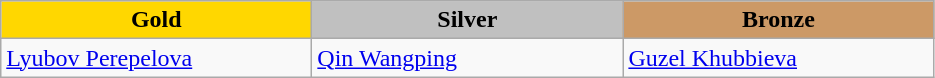<table class="wikitable" style="text-align:left">
<tr align="center">
<td width=200 bgcolor=gold><strong>Gold</strong></td>
<td width=200 bgcolor=silver><strong>Silver</strong></td>
<td width=200 bgcolor=CC9966><strong>Bronze</strong></td>
</tr>
<tr>
<td><a href='#'>Lyubov Perepelova</a><br><em></em></td>
<td><a href='#'>Qin Wangping</a><br><em></em></td>
<td><a href='#'>Guzel Khubbieva</a><br><em></em></td>
</tr>
</table>
